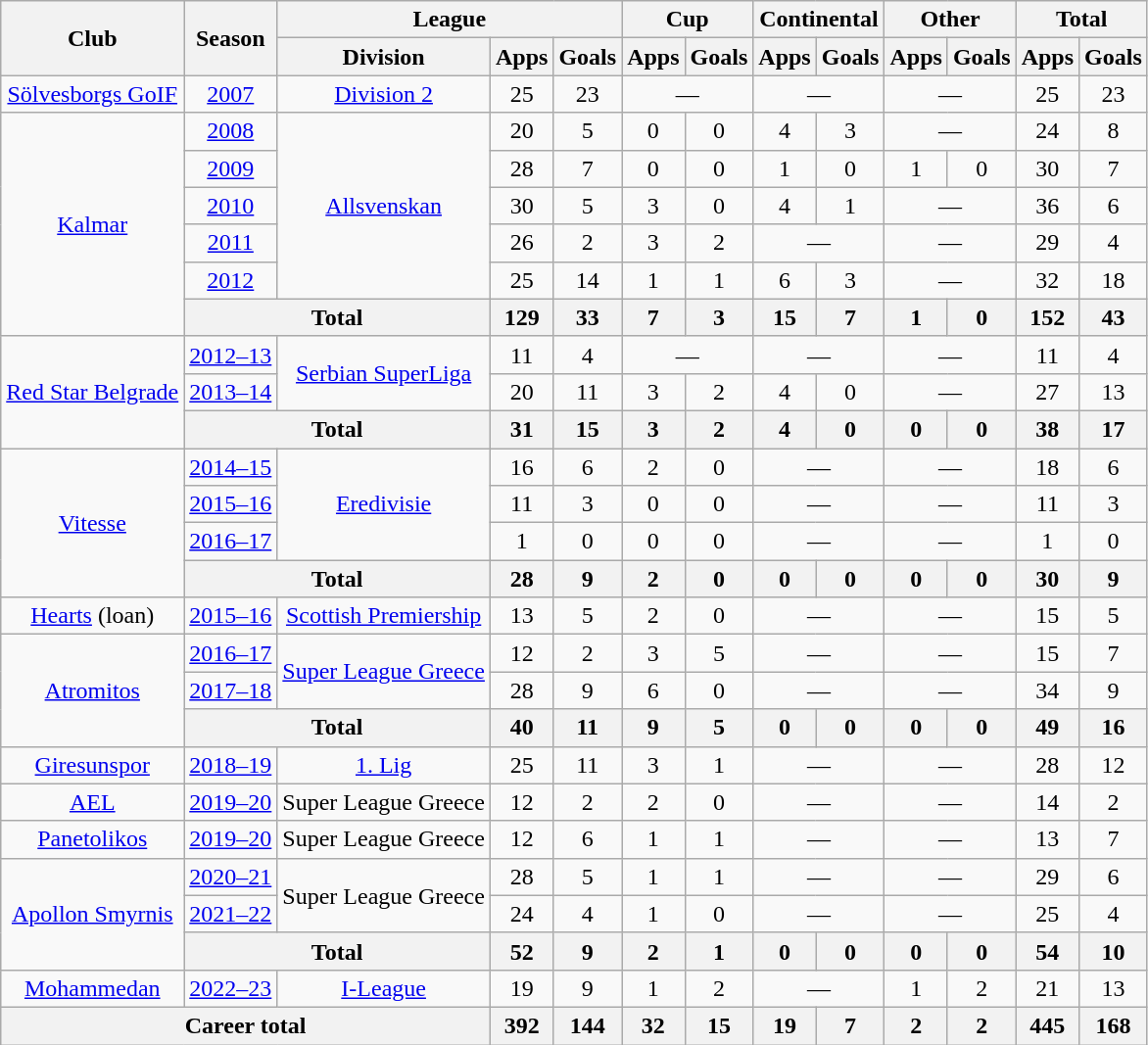<table class="wikitable" style="text-align:center">
<tr>
<th rowspan="2">Club</th>
<th rowspan="2">Season</th>
<th colspan="3">League</th>
<th colspan="2">Cup</th>
<th colspan="2">Continental</th>
<th colspan="2">Other</th>
<th colspan="2">Total</th>
</tr>
<tr>
<th>Division</th>
<th>Apps</th>
<th>Goals</th>
<th>Apps</th>
<th>Goals</th>
<th>Apps</th>
<th>Goals</th>
<th>Apps</th>
<th>Goals</th>
<th>Apps</th>
<th>Goals</th>
</tr>
<tr>
<td><a href='#'>Sölvesborgs GoIF</a></td>
<td><a href='#'>2007</a></td>
<td><a href='#'>Division 2</a></td>
<td>25</td>
<td>23</td>
<td colspan="2">—</td>
<td colspan="2">—</td>
<td colspan="2">—</td>
<td>25</td>
<td>23</td>
</tr>
<tr>
<td rowspan="6"><a href='#'>Kalmar</a></td>
<td><a href='#'>2008</a></td>
<td rowspan="5"><a href='#'>Allsvenskan</a></td>
<td>20</td>
<td>5</td>
<td>0</td>
<td>0</td>
<td>4</td>
<td>3</td>
<td colspan="2">—</td>
<td>24</td>
<td>8</td>
</tr>
<tr>
<td><a href='#'>2009</a></td>
<td>28</td>
<td>7</td>
<td>0</td>
<td>0</td>
<td>1</td>
<td>0</td>
<td>1</td>
<td>0</td>
<td>30</td>
<td>7</td>
</tr>
<tr>
<td><a href='#'>2010</a></td>
<td>30</td>
<td>5</td>
<td>3</td>
<td>0</td>
<td>4</td>
<td>1</td>
<td colspan="2">—</td>
<td>36</td>
<td>6</td>
</tr>
<tr>
<td><a href='#'>2011</a></td>
<td>26</td>
<td>2</td>
<td>3</td>
<td>2</td>
<td colspan="2">—</td>
<td colspan="2">—</td>
<td>29</td>
<td>4</td>
</tr>
<tr>
<td><a href='#'>2012</a></td>
<td>25</td>
<td>14</td>
<td>1</td>
<td>1</td>
<td>6</td>
<td>3</td>
<td colspan="2">—</td>
<td>32</td>
<td>18</td>
</tr>
<tr>
<th colspan="2">Total</th>
<th>129</th>
<th>33</th>
<th>7</th>
<th>3</th>
<th>15</th>
<th>7</th>
<th>1</th>
<th>0</th>
<th>152</th>
<th>43</th>
</tr>
<tr>
<td rowspan="3"><a href='#'>Red Star Belgrade</a></td>
<td><a href='#'>2012–13</a></td>
<td rowspan="2"><a href='#'>Serbian SuperLiga</a></td>
<td>11</td>
<td>4</td>
<td colspan="2">—</td>
<td colspan="2">—</td>
<td colspan="2">—</td>
<td>11</td>
<td>4</td>
</tr>
<tr>
<td><a href='#'>2013–14</a></td>
<td>20</td>
<td>11</td>
<td>3</td>
<td>2</td>
<td>4</td>
<td>0</td>
<td colspan="2">—</td>
<td>27</td>
<td>13</td>
</tr>
<tr>
<th colspan="2">Total</th>
<th>31</th>
<th>15</th>
<th>3</th>
<th>2</th>
<th>4</th>
<th>0</th>
<th>0</th>
<th>0</th>
<th>38</th>
<th>17</th>
</tr>
<tr>
<td rowspan="4"><a href='#'>Vitesse</a></td>
<td><a href='#'>2014–15</a></td>
<td rowspan="3"><a href='#'>Eredivisie</a></td>
<td>16</td>
<td>6</td>
<td>2</td>
<td>0</td>
<td colspan="2">—</td>
<td colspan="2">—</td>
<td>18</td>
<td>6</td>
</tr>
<tr>
<td><a href='#'>2015–16</a></td>
<td>11</td>
<td>3</td>
<td>0</td>
<td>0</td>
<td colspan="2">—</td>
<td colspan="2">—</td>
<td>11</td>
<td>3</td>
</tr>
<tr>
<td><a href='#'>2016–17</a></td>
<td>1</td>
<td>0</td>
<td>0</td>
<td>0</td>
<td colspan="2">—</td>
<td colspan="2">—</td>
<td>1</td>
<td>0</td>
</tr>
<tr>
<th colspan="2">Total</th>
<th>28</th>
<th>9</th>
<th>2</th>
<th>0</th>
<th>0</th>
<th>0</th>
<th>0</th>
<th>0</th>
<th>30</th>
<th>9</th>
</tr>
<tr>
<td><a href='#'>Hearts</a> (loan)</td>
<td><a href='#'>2015–16</a></td>
<td><a href='#'>Scottish Premiership</a></td>
<td>13</td>
<td>5</td>
<td>2</td>
<td>0</td>
<td colspan="2">—</td>
<td colspan="2">—</td>
<td>15</td>
<td>5</td>
</tr>
<tr>
<td rowspan="3"><a href='#'>Atromitos</a></td>
<td><a href='#'>2016–17</a></td>
<td rowspan="2"><a href='#'>Super League Greece</a></td>
<td>12</td>
<td>2</td>
<td>3</td>
<td>5</td>
<td colspan="2">—</td>
<td colspan="2">—</td>
<td>15</td>
<td>7</td>
</tr>
<tr>
<td><a href='#'>2017–18</a></td>
<td>28</td>
<td>9</td>
<td>6</td>
<td>0</td>
<td colspan="2">—</td>
<td colspan="2">—</td>
<td>34</td>
<td>9</td>
</tr>
<tr>
<th colspan="2">Total</th>
<th>40</th>
<th>11</th>
<th>9</th>
<th>5</th>
<th>0</th>
<th>0</th>
<th>0</th>
<th>0</th>
<th>49</th>
<th>16</th>
</tr>
<tr>
<td><a href='#'>Giresunspor</a></td>
<td><a href='#'>2018–19</a></td>
<td><a href='#'>1. Lig</a></td>
<td>25</td>
<td>11</td>
<td>3</td>
<td>1</td>
<td colspan="2">—</td>
<td colspan="2">—</td>
<td>28</td>
<td>12</td>
</tr>
<tr>
<td><a href='#'>AEL</a></td>
<td><a href='#'>2019–20</a></td>
<td>Super League Greece</td>
<td>12</td>
<td>2</td>
<td>2</td>
<td>0</td>
<td colspan="2">—</td>
<td colspan="2">—</td>
<td>14</td>
<td>2</td>
</tr>
<tr>
<td><a href='#'>Panetolikos</a></td>
<td><a href='#'>2019–20</a></td>
<td>Super League Greece</td>
<td>12</td>
<td>6</td>
<td>1</td>
<td>1</td>
<td colspan="2">—</td>
<td colspan="2">—</td>
<td>13</td>
<td>7</td>
</tr>
<tr>
<td rowspan="3"><a href='#'>Apollon Smyrnis</a></td>
<td><a href='#'>2020–21</a></td>
<td rowspan="2">Super League Greece</td>
<td>28</td>
<td>5</td>
<td>1</td>
<td>1</td>
<td colspan="2">—</td>
<td colspan="2">—</td>
<td>29</td>
<td>6</td>
</tr>
<tr>
<td><a href='#'>2021–22</a></td>
<td>24</td>
<td>4</td>
<td>1</td>
<td>0</td>
<td colspan="2">—</td>
<td colspan="2">—</td>
<td>25</td>
<td>4</td>
</tr>
<tr>
<th colspan="2">Total</th>
<th>52</th>
<th>9</th>
<th>2</th>
<th>1</th>
<th>0</th>
<th>0</th>
<th>0</th>
<th>0</th>
<th>54</th>
<th>10</th>
</tr>
<tr>
<td><a href='#'>Mohammedan</a></td>
<td><a href='#'>2022–23</a></td>
<td><a href='#'>I-League</a></td>
<td>19</td>
<td>9</td>
<td>1</td>
<td>2</td>
<td colspan="2"colspan="2">—</td>
<td>1</td>
<td>2</td>
<td>21</td>
<td>13</td>
</tr>
<tr>
<th colspan="3">Career total</th>
<th>392</th>
<th>144</th>
<th>32</th>
<th>15</th>
<th>19</th>
<th>7</th>
<th>2</th>
<th>2</th>
<th>445</th>
<th>168</th>
</tr>
</table>
